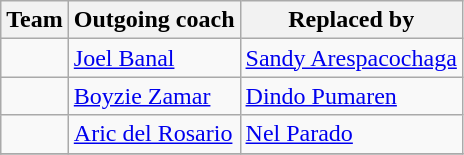<table class=wikitable>
<tr>
<th>Team</th>
<th>Outgoing coach</th>
<th>Replaced by</th>
</tr>
<tr>
<td></td>
<td><a href='#'>Joel Banal</a></td>
<td><a href='#'>Sandy Arespacochaga</a></td>
</tr>
<tr>
<td></td>
<td><a href='#'>Boyzie  Zamar</a></td>
<td><a href='#'>Dindo Pumaren</a></td>
</tr>
<tr>
<td></td>
<td><a href='#'>Aric del Rosario</a></td>
<td><a href='#'>Nel Parado</a></td>
</tr>
<tr>
</tr>
</table>
